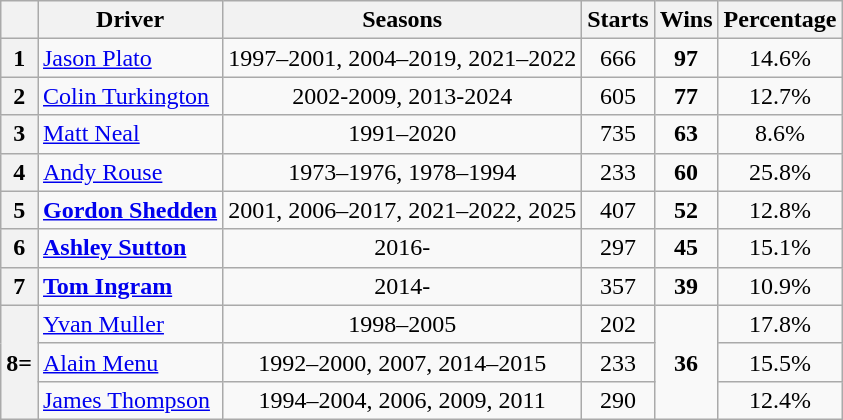<table class="wikitable" style="text-align:center">
<tr>
<th></th>
<th>Driver</th>
<th>Seasons</th>
<th>Starts</th>
<th>Wins</th>
<th>Percentage</th>
</tr>
<tr>
<th>1</th>
<td align="left"> <a href='#'>Jason Plato</a></td>
<td>1997–2001, 2004–2019, 2021–2022</td>
<td>666</td>
<td><strong>97</strong></td>
<td>14.6%</td>
</tr>
<tr>
<th>2</th>
<td align="left"> <a href='#'>Colin Turkington</a></td>
<td>2002-2009, 2013-2024</td>
<td>605</td>
<td><strong>77</strong></td>
<td>12.7%</td>
</tr>
<tr>
<th>3</th>
<td align="left"> <a href='#'>Matt Neal</a></td>
<td>1991–2020</td>
<td>735</td>
<td><strong>63</strong></td>
<td>8.6%</td>
</tr>
<tr>
<th>4</th>
<td align="left"> <a href='#'>Andy Rouse</a></td>
<td>1973–1976, 1978–1994</td>
<td>233</td>
<td><strong>60</strong></td>
<td>25.8%</td>
</tr>
<tr>
<th>5</th>
<td align="left"><strong> <a href='#'>Gordon Shedden</a></strong></td>
<td>2001, 2006–2017, 2021–2022, 2025</td>
<td>407</td>
<td><strong>52</strong></td>
<td>12.8%</td>
</tr>
<tr>
<th>6</th>
<td align="left"> <strong><a href='#'>Ashley Sutton</a></strong></td>
<td>2016-</td>
<td>297</td>
<td><strong>45</strong></td>
<td>15.1%</td>
</tr>
<tr>
<th><strong>7</strong></th>
<td align="left"><strong> <a href='#'>Tom Ingram</a></strong></td>
<td>2014-</td>
<td>357</td>
<td><strong>39</strong></td>
<td>10.9%</td>
</tr>
<tr>
<th rowspan="3">8=</th>
<td align="left"> <a href='#'>Yvan Muller</a></td>
<td>1998–2005</td>
<td>202</td>
<td rowspan="3" !><strong>36</strong></td>
<td>17.8%</td>
</tr>
<tr>
<td align="left"> <a href='#'>Alain Menu</a></td>
<td>1992–2000, 2007, 2014–2015</td>
<td>233</td>
<td>15.5%</td>
</tr>
<tr>
<td align="left"> <a href='#'>James Thompson</a></td>
<td>1994–2004, 2006, 2009, 2011</td>
<td>290</td>
<td>12.4%</td>
</tr>
</table>
